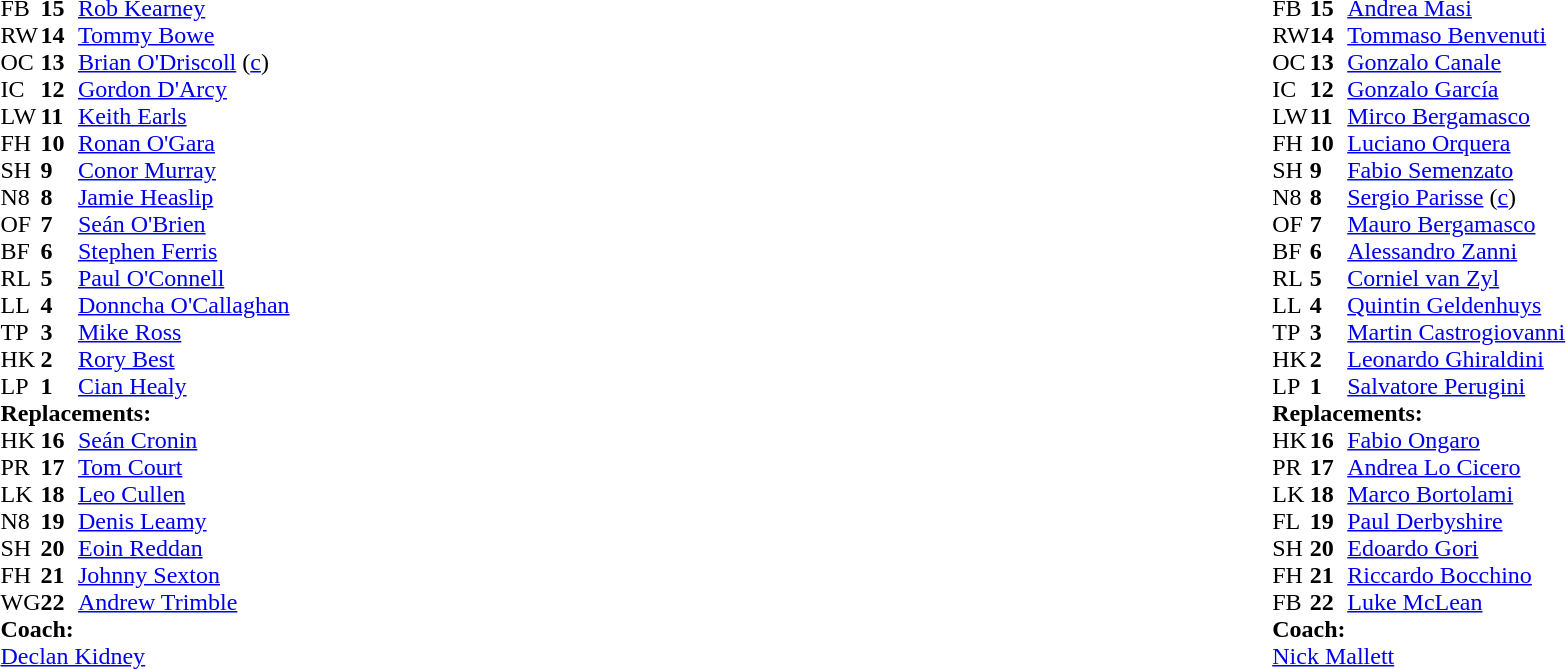<table width="100%">
<tr>
<td style="vertical-align:top" width="50%"><br><table cellspacing="0" cellpadding="0">
<tr>
<th width="25"></th>
<th width="25"></th>
</tr>
<tr>
<td>FB</td>
<td><strong>15</strong></td>
<td><a href='#'>Rob Kearney</a></td>
</tr>
<tr>
<td>RW</td>
<td><strong>14</strong></td>
<td><a href='#'>Tommy Bowe</a></td>
</tr>
<tr>
<td>OC</td>
<td><strong>13</strong></td>
<td><a href='#'>Brian O'Driscoll</a> (<a href='#'>c</a>)</td>
<td></td>
<td></td>
</tr>
<tr>
<td>IC</td>
<td><strong>12</strong></td>
<td><a href='#'>Gordon D'Arcy</a></td>
</tr>
<tr>
<td>LW</td>
<td><strong>11</strong></td>
<td><a href='#'>Keith Earls</a></td>
</tr>
<tr>
<td>FH</td>
<td><strong>10</strong></td>
<td><a href='#'>Ronan O'Gara</a></td>
<td></td>
<td></td>
</tr>
<tr>
<td>SH</td>
<td><strong>9</strong></td>
<td><a href='#'>Conor Murray</a></td>
<td></td>
<td></td>
</tr>
<tr>
<td>N8</td>
<td><strong>8</strong></td>
<td><a href='#'>Jamie Heaslip</a></td>
</tr>
<tr>
<td>OF</td>
<td><strong>7</strong></td>
<td><a href='#'>Seán O'Brien</a></td>
</tr>
<tr>
<td>BF</td>
<td><strong>6</strong></td>
<td><a href='#'>Stephen Ferris</a></td>
<td></td>
<td></td>
</tr>
<tr>
<td>RL</td>
<td><strong>5</strong></td>
<td><a href='#'>Paul O'Connell</a></td>
</tr>
<tr>
<td>LL</td>
<td><strong>4</strong></td>
<td><a href='#'>Donncha O'Callaghan</a></td>
<td></td>
<td></td>
</tr>
<tr>
<td>TP</td>
<td><strong>3</strong></td>
<td><a href='#'>Mike Ross</a></td>
</tr>
<tr>
<td>HK</td>
<td><strong>2</strong></td>
<td><a href='#'>Rory Best</a></td>
<td></td>
<td></td>
</tr>
<tr>
<td>LP</td>
<td><strong>1</strong></td>
<td><a href='#'>Cian Healy</a></td>
<td></td>
<td></td>
</tr>
<tr>
<td colspan=3><strong>Replacements:</strong></td>
</tr>
<tr>
<td>HK</td>
<td><strong>16</strong></td>
<td><a href='#'>Seán Cronin</a></td>
<td></td>
<td></td>
</tr>
<tr>
<td>PR</td>
<td><strong>17</strong></td>
<td><a href='#'>Tom Court</a></td>
<td></td>
<td></td>
</tr>
<tr>
<td>LK</td>
<td><strong>18</strong></td>
<td><a href='#'>Leo Cullen</a></td>
<td></td>
<td></td>
</tr>
<tr>
<td>N8</td>
<td><strong>19</strong></td>
<td><a href='#'>Denis Leamy</a></td>
<td></td>
<td></td>
</tr>
<tr>
<td>SH</td>
<td><strong>20</strong></td>
<td><a href='#'>Eoin Reddan</a></td>
<td></td>
<td></td>
</tr>
<tr>
<td>FH</td>
<td><strong>21</strong></td>
<td><a href='#'>Johnny Sexton</a></td>
<td></td>
<td></td>
</tr>
<tr>
<td>WG</td>
<td><strong>22</strong></td>
<td><a href='#'>Andrew Trimble</a></td>
<td></td>
<td></td>
</tr>
<tr>
<td colspan=3><strong>Coach:</strong></td>
</tr>
<tr>
<td colspan="4"><a href='#'>Declan Kidney</a></td>
</tr>
</table>
</td>
<td style="vertical-align:top"></td>
<td style="vertical-align:top" width="50%"><br><table cellspacing="0" cellpadding="0" align="center">
<tr>
<th width="25"></th>
<th width="25"></th>
</tr>
<tr>
<td>FB</td>
<td><strong>15</strong></td>
<td><a href='#'>Andrea Masi</a></td>
</tr>
<tr>
<td>RW</td>
<td><strong>14</strong></td>
<td><a href='#'>Tommaso Benvenuti</a></td>
</tr>
<tr>
<td>OC</td>
<td><strong>13</strong></td>
<td><a href='#'>Gonzalo Canale</a></td>
</tr>
<tr>
<td>IC</td>
<td><strong>12</strong></td>
<td><a href='#'>Gonzalo García</a></td>
</tr>
<tr>
<td>LW</td>
<td><strong>11</strong></td>
<td><a href='#'>Mirco Bergamasco</a></td>
</tr>
<tr>
<td>FH</td>
<td><strong>10</strong></td>
<td><a href='#'>Luciano Orquera</a></td>
<td></td>
<td></td>
</tr>
<tr>
<td>SH</td>
<td><strong>9</strong></td>
<td><a href='#'>Fabio Semenzato</a></td>
<td></td>
<td></td>
</tr>
<tr>
<td>N8</td>
<td><strong>8</strong></td>
<td><a href='#'>Sergio Parisse</a> (<a href='#'>c</a>)</td>
<td></td>
<td></td>
</tr>
<tr>
<td>OF</td>
<td><strong>7</strong></td>
<td><a href='#'>Mauro Bergamasco</a></td>
<td></td>
<td></td>
</tr>
<tr>
<td>BF</td>
<td><strong>6</strong></td>
<td><a href='#'>Alessandro Zanni</a></td>
</tr>
<tr>
<td>RL</td>
<td><strong>5</strong></td>
<td><a href='#'>Corniel van Zyl</a></td>
<td></td>
<td></td>
</tr>
<tr>
<td>LL</td>
<td><strong>4</strong></td>
<td><a href='#'>Quintin Geldenhuys</a></td>
</tr>
<tr>
<td>TP</td>
<td><strong>3</strong></td>
<td><a href='#'>Martin Castrogiovanni</a></td>
<td></td>
<td></td>
</tr>
<tr>
<td>HK</td>
<td><strong>2</strong></td>
<td><a href='#'>Leonardo Ghiraldini</a></td>
<td></td>
<td></td>
</tr>
<tr>
<td>LP</td>
<td><strong>1</strong></td>
<td><a href='#'>Salvatore Perugini</a></td>
</tr>
<tr>
<td colspan=3><strong>Replacements:</strong></td>
</tr>
<tr>
<td>HK</td>
<td><strong>16</strong></td>
<td><a href='#'>Fabio Ongaro</a></td>
<td></td>
<td></td>
</tr>
<tr>
<td>PR</td>
<td><strong>17</strong></td>
<td><a href='#'>Andrea Lo Cicero</a></td>
<td></td>
<td></td>
</tr>
<tr>
<td>LK</td>
<td><strong>18</strong></td>
<td><a href='#'>Marco Bortolami</a></td>
<td></td>
<td></td>
</tr>
<tr>
<td>FL</td>
<td><strong>19</strong></td>
<td><a href='#'>Paul Derbyshire</a></td>
<td></td>
<td></td>
</tr>
<tr>
<td>SH</td>
<td><strong>20</strong></td>
<td><a href='#'>Edoardo Gori</a></td>
<td></td>
<td></td>
</tr>
<tr>
<td>FH</td>
<td><strong>21</strong></td>
<td><a href='#'>Riccardo Bocchino</a></td>
<td></td>
<td></td>
</tr>
<tr>
<td>FB</td>
<td><strong>22</strong></td>
<td><a href='#'>Luke McLean</a></td>
<td></td>
<td></td>
</tr>
<tr>
<td colspan=3><strong>Coach:</strong></td>
</tr>
<tr>
<td colspan="4"> <a href='#'>Nick Mallett</a></td>
</tr>
</table>
</td>
</tr>
</table>
